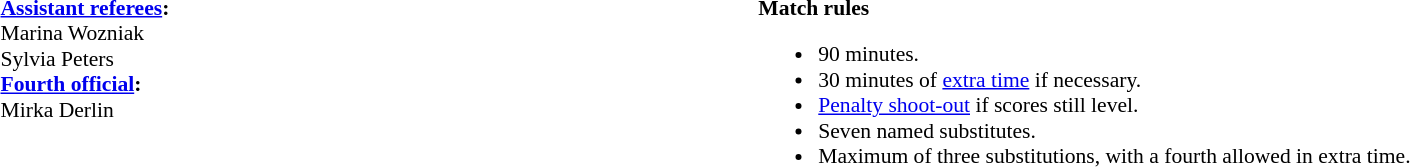<table style="width:100%; font-size:90%;">
<tr>
<td style="width:40%; vertical-align:top;"><br><strong><a href='#'>Assistant referees</a>:</strong>
<br>Marina Wozniak
<br>Sylvia Peters
<br><strong><a href='#'>Fourth official</a>:</strong>
<br>Mirka Derlin</td>
<td style="width:60%; vertical-align:top;"><br><strong>Match rules</strong><ul><li>90 minutes.</li><li>30 minutes of <a href='#'>extra time</a> if necessary.</li><li><a href='#'>Penalty shoot-out</a> if scores still level.</li><li>Seven named substitutes.</li><li>Maximum of three substitutions, with a fourth allowed in extra time.</li></ul></td>
</tr>
</table>
